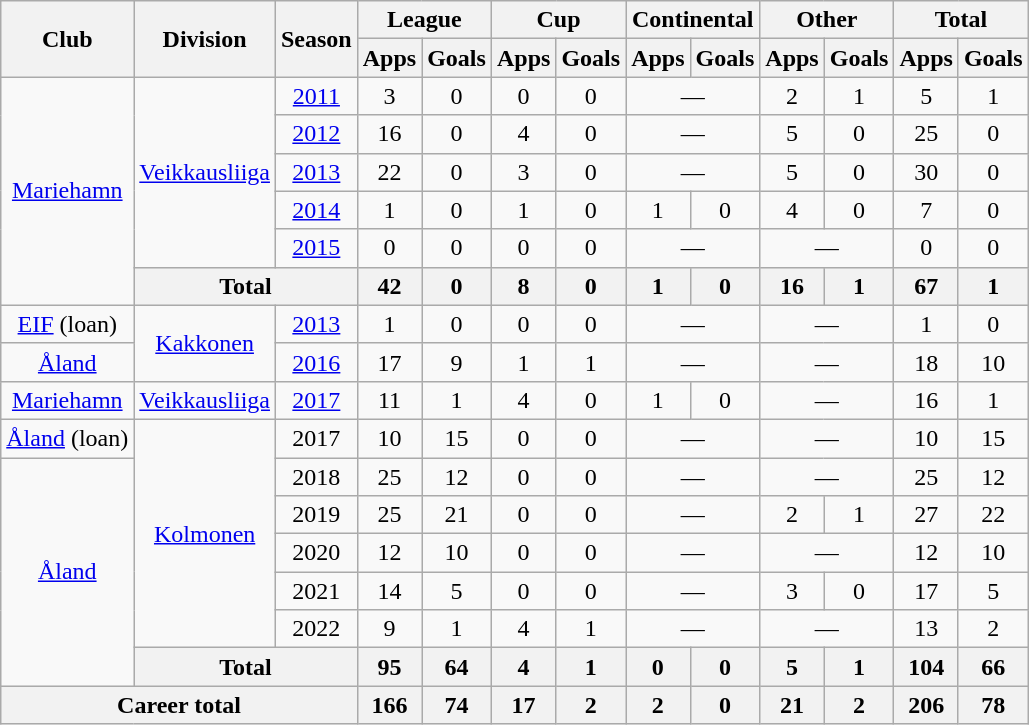<table class="wikitable" style="text-align: center;">
<tr>
<th rowspan="2">Club</th>
<th rowspan="2">Division</th>
<th rowspan="2">Season</th>
<th colspan="2">League</th>
<th colspan="2">Cup</th>
<th colspan="2">Continental</th>
<th colspan="2">Other</th>
<th colspan="2">Total</th>
</tr>
<tr>
<th>Apps</th>
<th>Goals</th>
<th>Apps</th>
<th>Goals</th>
<th>Apps</th>
<th>Goals</th>
<th>Apps</th>
<th>Goals</th>
<th>Apps</th>
<th>Goals</th>
</tr>
<tr>
<td rowspan="6"><a href='#'>Mariehamn</a></td>
<td rowspan="5"><a href='#'>Veikkausliiga</a></td>
<td><a href='#'>2011</a></td>
<td>3</td>
<td>0</td>
<td>0</td>
<td>0</td>
<td colspan=2>—</td>
<td>2</td>
<td>1</td>
<td>5</td>
<td>1</td>
</tr>
<tr>
<td><a href='#'>2012</a></td>
<td>16</td>
<td>0</td>
<td>4</td>
<td>0</td>
<td colspan=2>—</td>
<td>5</td>
<td>0</td>
<td>25</td>
<td>0</td>
</tr>
<tr>
<td><a href='#'>2013</a></td>
<td>22</td>
<td>0</td>
<td>3</td>
<td>0</td>
<td colspan=2>—</td>
<td>5</td>
<td>0</td>
<td>30</td>
<td>0</td>
</tr>
<tr>
<td><a href='#'>2014</a></td>
<td>1</td>
<td>0</td>
<td>1</td>
<td>0</td>
<td>1</td>
<td>0</td>
<td>4</td>
<td>0</td>
<td>7</td>
<td>0</td>
</tr>
<tr>
<td><a href='#'>2015</a></td>
<td>0</td>
<td>0</td>
<td>0</td>
<td>0</td>
<td colspan=2>—</td>
<td colspan=2>—</td>
<td>0</td>
<td>0</td>
</tr>
<tr>
<th colspan=2>Total</th>
<th>42</th>
<th>0</th>
<th>8</th>
<th>0</th>
<th>1</th>
<th>0</th>
<th>16</th>
<th>1</th>
<th>67</th>
<th>1</th>
</tr>
<tr>
<td><a href='#'>EIF</a> (loan)</td>
<td rowspan="2"><a href='#'>Kakkonen</a></td>
<td><a href='#'>2013</a></td>
<td>1</td>
<td>0</td>
<td>0</td>
<td>0</td>
<td colspan=2>—</td>
<td colspan=2>—</td>
<td>1</td>
<td>0</td>
</tr>
<tr>
<td><a href='#'>Åland</a></td>
<td><a href='#'>2016</a></td>
<td>17</td>
<td>9</td>
<td>1</td>
<td>1</td>
<td colspan=2>—</td>
<td colspan=2>—</td>
<td>18</td>
<td>10</td>
</tr>
<tr>
<td><a href='#'>Mariehamn</a></td>
<td><a href='#'>Veikkausliiga</a></td>
<td><a href='#'>2017</a></td>
<td>11</td>
<td>1</td>
<td>4</td>
<td>0</td>
<td>1</td>
<td>0</td>
<td colspan=2>—</td>
<td>16</td>
<td>1</td>
</tr>
<tr>
<td><a href='#'>Åland</a> (loan)</td>
<td rowspan="6"><a href='#'>Kolmonen</a></td>
<td>2017</td>
<td>10</td>
<td>15</td>
<td>0</td>
<td>0</td>
<td colspan=2>—</td>
<td colspan=2>—</td>
<td>10</td>
<td>15</td>
</tr>
<tr>
<td rowspan="6"><a href='#'>Åland</a></td>
<td>2018</td>
<td>25</td>
<td>12</td>
<td>0</td>
<td>0</td>
<td colspan=2>—</td>
<td colspan=2>—</td>
<td>25</td>
<td>12</td>
</tr>
<tr>
<td>2019</td>
<td>25</td>
<td>21</td>
<td>0</td>
<td>0</td>
<td colspan=2>—</td>
<td>2</td>
<td>1</td>
<td>27</td>
<td>22</td>
</tr>
<tr>
<td>2020</td>
<td>12</td>
<td>10</td>
<td>0</td>
<td>0</td>
<td colspan=2>—</td>
<td colspan=2>—</td>
<td>12</td>
<td>10</td>
</tr>
<tr>
<td>2021</td>
<td>14</td>
<td>5</td>
<td>0</td>
<td>0</td>
<td colspan=2>—</td>
<td>3</td>
<td>0</td>
<td>17</td>
<td>5</td>
</tr>
<tr>
<td>2022</td>
<td>9</td>
<td>1</td>
<td>4</td>
<td>1</td>
<td colspan=2>—</td>
<td colspan=2>—</td>
<td>13</td>
<td>2</td>
</tr>
<tr>
<th colspan=2>Total</th>
<th>95</th>
<th>64</th>
<th>4</th>
<th>1</th>
<th>0</th>
<th>0</th>
<th>5</th>
<th>1</th>
<th>104</th>
<th>66</th>
</tr>
<tr>
<th colspan=3>Career total</th>
<th>166</th>
<th>74</th>
<th>17</th>
<th>2</th>
<th>2</th>
<th>0</th>
<th>21</th>
<th>2</th>
<th>206</th>
<th>78</th>
</tr>
</table>
